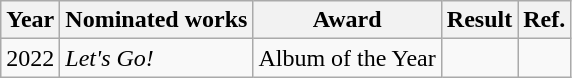<table class="wikitable">
<tr>
<th>Year</th>
<th>Nominated works</th>
<th>Award</th>
<th>Result</th>
<th>Ref.</th>
</tr>
<tr>
<td>2022</td>
<td><em>Let's Go!</em></td>
<td>Album of the Year</td>
<td></td>
<td></td>
</tr>
</table>
